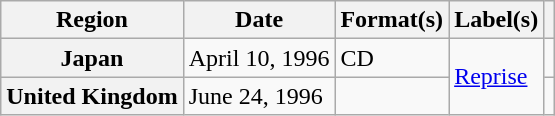<table class="wikitable plainrowheaders">
<tr>
<th scope="col">Region</th>
<th scope="col">Date</th>
<th scope="col">Format(s)</th>
<th scope="col">Label(s)</th>
<th scope="col"></th>
</tr>
<tr>
<th scope="row">Japan</th>
<td>April 10, 1996</td>
<td>CD</td>
<td rowspan="2"><a href='#'>Reprise</a></td>
<td></td>
</tr>
<tr>
<th scope="row">United Kingdom</th>
<td>June 24, 1996</td>
<td></td>
<td></td>
</tr>
</table>
